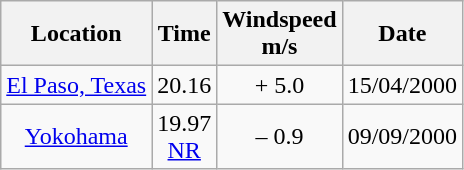<table class="wikitable" style= "text-align: center">
<tr>
<th>Location</th>
<th>Time</th>
<th>Windspeed<br>m/s</th>
<th>Date</th>
</tr>
<tr>
<td><a href='#'>El Paso, Texas</a></td>
<td>20.16</td>
<td>+ 5.0</td>
<td>15/04/2000</td>
</tr>
<tr>
<td><a href='#'>Yokohama</a></td>
<td>19.97<br><a href='#'>NR</a></td>
<td>– 0.9</td>
<td>09/09/2000</td>
</tr>
</table>
